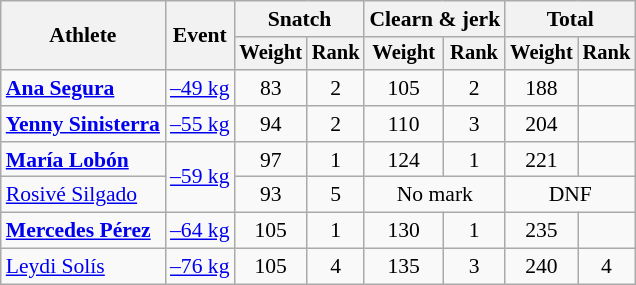<table class=wikitable style=font-size:90%;text-align:center>
<tr>
<th rowspan=2>Athlete</th>
<th rowspan=2>Event</th>
<th colspan=2>Snatch</th>
<th colspan=2>Clearn & jerk</th>
<th colspan=2>Total</th>
</tr>
<tr style=font-size:95%>
<th>Weight</th>
<th>Rank</th>
<th>Weight</th>
<th>Rank</th>
<th>Weight</th>
<th>Rank</th>
</tr>
<tr align=center>
<td align=left><strong><a href='#'>Ana Segura</a></strong></td>
<td align=left><a href='#'>–49 kg</a></td>
<td>83</td>
<td>2</td>
<td>105</td>
<td>2</td>
<td>188</td>
<td></td>
</tr>
<tr align=center>
<td align=left><strong><a href='#'>Yenny Sinisterra</a></strong></td>
<td align=left><a href='#'>–55 kg</a></td>
<td>94</td>
<td>2</td>
<td>110</td>
<td>3</td>
<td>204</td>
<td></td>
</tr>
<tr align=center>
<td align=left><strong><a href='#'>María Lobón</a></strong></td>
<td align=left rowspan=2><a href='#'>–59 kg</a></td>
<td>97</td>
<td>1</td>
<td>124</td>
<td>1</td>
<td>221</td>
<td></td>
</tr>
<tr align=center>
<td align=left><a href='#'>Rosivé Silgado</a></td>
<td>93</td>
<td>5</td>
<td colspan=2>No mark</td>
<td colspan=2>DNF</td>
</tr>
<tr align=center>
<td align=left><strong><a href='#'>Mercedes Pérez</a></strong></td>
<td align=left><a href='#'>–64 kg</a></td>
<td>105</td>
<td>1</td>
<td>130</td>
<td>1</td>
<td>235</td>
<td></td>
</tr>
<tr align=center>
<td align=left><a href='#'>Leydi Solís</a></td>
<td align=left><a href='#'>–76 kg</a></td>
<td>105</td>
<td>4</td>
<td>135</td>
<td>3</td>
<td>240</td>
<td>4</td>
</tr>
</table>
